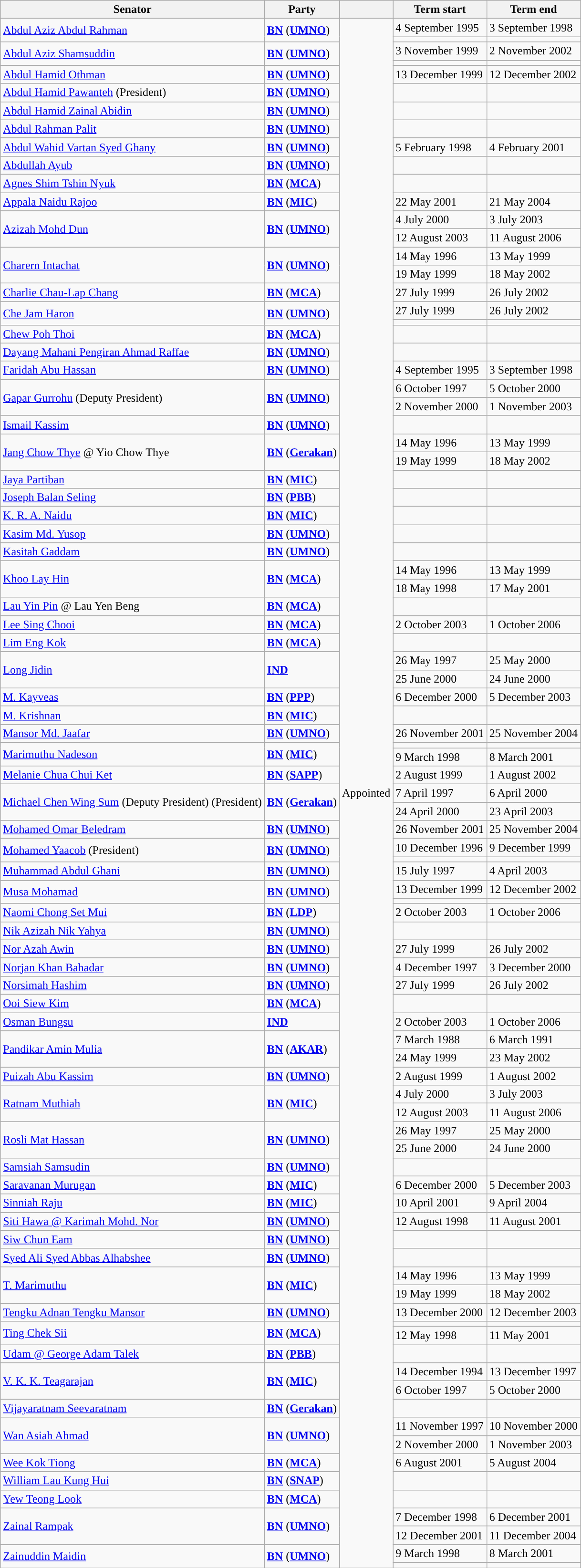<table class="wikitable sortable">
<tr>
<th>Senator</th>
<th>Party</th>
<th></th>
<th>Term start</th>
<th>Term end</th>
</tr>
<tr>
<td rowspan=2><a href='#'>Abdul Aziz Abdul Rahman</a></td>
<td rowspan=2><strong><a href='#'>BN</a></strong> (<strong><a href='#'>UMNO</a></strong>)</td>
<td rowspan=91>Appointed</td>
<td>4 September 1995</td>
<td>3 September 1998</td>
</tr>
<tr>
<td></td>
<td></td>
</tr>
<tr>
<td rowspan=2><a href='#'>Abdul Aziz Shamsuddin</a></td>
<td rowspan=2><strong><a href='#'>BN</a></strong> (<strong><a href='#'>UMNO</a></strong>)</td>
<td>3 November 1999</td>
<td>2 November 2002</td>
</tr>
<tr>
<td></td>
<td></td>
</tr>
<tr>
<td><a href='#'>Abdul Hamid Othman</a></td>
<td><strong><a href='#'>BN</a></strong> (<strong><a href='#'>UMNO</a></strong>)</td>
<td>13 December 1999</td>
<td>12 December 2002</td>
</tr>
<tr>
<td><a href='#'>Abdul Hamid Pawanteh</a> (President)</td>
<td><strong><a href='#'>BN</a></strong> (<strong><a href='#'>UMNO</a></strong>)</td>
<td></td>
<td></td>
</tr>
<tr>
<td><a href='#'>Abdul Hamid Zainal Abidin</a></td>
<td><strong><a href='#'>BN</a></strong> (<strong><a href='#'>UMNO</a></strong>)</td>
<td></td>
<td></td>
</tr>
<tr>
<td><a href='#'>Abdul Rahman Palit</a></td>
<td><strong><a href='#'>BN</a></strong> (<strong><a href='#'>UMNO</a></strong>)</td>
<td></td>
<td></td>
</tr>
<tr>
<td><a href='#'>Abdul Wahid Vartan Syed Ghany</a></td>
<td><strong><a href='#'>BN</a></strong> (<strong><a href='#'>UMNO</a></strong>)</td>
<td>5 February 1998</td>
<td>4 February 2001</td>
</tr>
<tr>
<td><a href='#'>Abdullah Ayub</a></td>
<td><strong><a href='#'>BN</a></strong> (<strong><a href='#'>UMNO</a></strong>)</td>
<td></td>
<td></td>
</tr>
<tr>
<td><a href='#'>Agnes Shim Tshin Nyuk</a></td>
<td><strong><a href='#'>BN</a></strong> (<strong><a href='#'>MCA</a></strong>)</td>
<td></td>
<td></td>
</tr>
<tr>
<td><a href='#'>Appala Naidu Rajoo</a></td>
<td><strong><a href='#'>BN</a></strong> (<strong><a href='#'>MIC</a></strong>)</td>
<td>22 May 2001</td>
<td>21 May 2004</td>
</tr>
<tr>
<td rowspan=2><a href='#'>Azizah Mohd Dun</a></td>
<td rowspan=2><strong><a href='#'>BN</a></strong> (<strong><a href='#'>UMNO</a></strong>)</td>
<td>4 July 2000</td>
<td>3 July 2003</td>
</tr>
<tr>
<td>12 August 2003</td>
<td>11 August 2006</td>
</tr>
<tr>
<td rowspan=2><a href='#'>Charern Intachat</a></td>
<td rowspan=2><strong><a href='#'>BN</a></strong> (<strong><a href='#'>UMNO</a></strong>)</td>
<td>14 May 1996</td>
<td>13 May 1999</td>
</tr>
<tr>
<td>19 May 1999</td>
<td>18 May 2002</td>
</tr>
<tr>
<td><a href='#'>Charlie Chau-Lap Chang</a></td>
<td><strong><a href='#'>BN</a></strong> (<strong><a href='#'>MCA</a></strong>)</td>
<td>27 July 1999</td>
<td>26 July 2002</td>
</tr>
<tr>
<td rowspan=2><a href='#'>Che Jam Haron</a></td>
<td rowspan=2><strong><a href='#'>BN</a></strong> (<strong><a href='#'>UMNO</a></strong>)</td>
<td>27 July 1999</td>
<td>26 July 2002</td>
</tr>
<tr>
<td></td>
<td></td>
</tr>
<tr>
<td><a href='#'>Chew Poh Thoi</a></td>
<td><strong><a href='#'>BN</a></strong> (<strong><a href='#'>MCA</a></strong>)</td>
<td></td>
<td></td>
</tr>
<tr>
<td><a href='#'>Dayang Mahani Pengiran Ahmad Raffae</a></td>
<td><strong><a href='#'>BN</a></strong> (<strong><a href='#'>UMNO</a></strong>)</td>
<td></td>
<td></td>
</tr>
<tr>
<td><a href='#'>Faridah Abu Hassan</a></td>
<td><strong><a href='#'>BN</a></strong> (<strong><a href='#'>UMNO</a></strong>)</td>
<td>4 September 1995</td>
<td>3 September 1998</td>
</tr>
<tr>
<td rowspan=2><a href='#'>Gapar Gurrohu</a> (Deputy President)</td>
<td rowspan=2><strong><a href='#'>BN</a></strong> (<strong><a href='#'>UMNO</a></strong>)</td>
<td>6 October 1997</td>
<td>5 October 2000</td>
</tr>
<tr>
<td>2 November 2000</td>
<td>1 November 2003</td>
</tr>
<tr>
<td><a href='#'>Ismail Kassim</a></td>
<td><strong><a href='#'>BN</a></strong> (<strong><a href='#'>UMNO</a></strong>)</td>
<td></td>
<td></td>
</tr>
<tr>
<td rowspan=2><a href='#'>Jang Chow Thye</a> @ Yio Chow Thye</td>
<td rowspan=2><strong><a href='#'>BN</a></strong> (<strong><a href='#'>Gerakan</a></strong>)</td>
<td>14 May 1996</td>
<td>13 May 1999</td>
</tr>
<tr>
<td>19 May 1999</td>
<td>18 May 2002</td>
</tr>
<tr>
<td><a href='#'>Jaya Partiban</a></td>
<td><strong><a href='#'>BN</a></strong> (<strong><a href='#'>MIC</a></strong>)</td>
<td></td>
<td></td>
</tr>
<tr>
<td><a href='#'>Joseph Balan Seling</a></td>
<td><strong><a href='#'>BN</a></strong> (<strong><a href='#'>PBB</a></strong>)</td>
<td></td>
<td></td>
</tr>
<tr>
<td><a href='#'>K. R. A. Naidu</a></td>
<td><strong><a href='#'>BN</a></strong> (<strong><a href='#'>MIC</a></strong>)</td>
<td></td>
<td></td>
</tr>
<tr>
<td><a href='#'>Kasim Md. Yusop</a></td>
<td><strong><a href='#'>BN</a></strong> (<strong><a href='#'>UMNO</a></strong>)</td>
<td></td>
<td></td>
</tr>
<tr>
<td><a href='#'>Kasitah Gaddam</a></td>
<td><strong><a href='#'>BN</a></strong> (<strong><a href='#'>UMNO</a></strong>)</td>
<td></td>
<td></td>
</tr>
<tr>
<td rowspan=2><a href='#'>Khoo Lay Hin</a></td>
<td rowspan=2><strong><a href='#'>BN</a></strong> (<strong><a href='#'>MCA</a></strong>)</td>
<td>14 May 1996</td>
<td>13 May 1999</td>
</tr>
<tr>
<td>18 May 1998</td>
<td>17 May 2001</td>
</tr>
<tr>
<td><a href='#'>Lau Yin Pin</a> @ Lau Yen Beng</td>
<td><strong><a href='#'>BN</a></strong> (<strong><a href='#'>MCA</a></strong>)</td>
<td></td>
<td></td>
</tr>
<tr>
<td><a href='#'>Lee Sing Chooi</a></td>
<td><strong><a href='#'>BN</a></strong> (<strong><a href='#'>MCA</a></strong>)</td>
<td>2 October 2003</td>
<td>1 October 2006</td>
</tr>
<tr>
<td><a href='#'>Lim Eng Kok</a></td>
<td><strong><a href='#'>BN</a></strong> (<strong><a href='#'>MCA</a></strong>)</td>
<td></td>
<td></td>
</tr>
<tr>
<td rowspan=2><a href='#'>Long Jidin</a></td>
<td rowspan=2><strong><a href='#'>IND</a></strong></td>
<td>26 May 1997</td>
<td>25 May 2000</td>
</tr>
<tr>
<td>25 June 2000</td>
<td>24 June 2000</td>
</tr>
<tr>
<td><a href='#'>M. Kayveas</a></td>
<td><strong><a href='#'>BN</a></strong> (<strong><a href='#'>PPP</a></strong>)</td>
<td>6 December 2000</td>
<td>5 December 2003</td>
</tr>
<tr>
<td><a href='#'>M. Krishnan</a></td>
<td><strong><a href='#'>BN</a></strong> (<strong><a href='#'>MIC</a></strong>)</td>
<td></td>
<td></td>
</tr>
<tr>
<td><a href='#'>Mansor Md. Jaafar</a></td>
<td><strong><a href='#'>BN</a></strong> (<strong><a href='#'>UMNO</a></strong>)</td>
<td>26 November 2001</td>
<td>25 November 2004</td>
</tr>
<tr>
<td rowspan=2><a href='#'>Marimuthu Nadeson</a></td>
<td rowspan=2><strong><a href='#'>BN</a></strong> (<strong><a href='#'>MIC</a></strong>)</td>
<td></td>
<td></td>
</tr>
<tr>
<td>9 March 1998</td>
<td>8 March 2001</td>
</tr>
<tr>
<td><a href='#'>Melanie Chua Chui Ket</a></td>
<td><strong><a href='#'>BN</a></strong> (<strong><a href='#'>SAPP</a></strong>)</td>
<td>2 August 1999</td>
<td>1 August 2002</td>
</tr>
<tr>
<td rowspan=2><a href='#'>Michael Chen Wing Sum</a> (Deputy President) (President)</td>
<td rowspan=2><strong><a href='#'>BN</a></strong> (<strong><a href='#'>Gerakan</a></strong>)</td>
<td>7 April 1997</td>
<td>6 April 2000</td>
</tr>
<tr>
<td>24 April 2000</td>
<td>23 April 2003</td>
</tr>
<tr>
<td><a href='#'>Mohamed Omar Beledram</a></td>
<td><strong><a href='#'>BN</a></strong> (<strong><a href='#'>UMNO</a></strong>)</td>
<td>26 November 2001</td>
<td>25 November 2004</td>
</tr>
<tr>
<td rowspan=2><a href='#'>Mohamed Yaacob</a> (President)</td>
<td rowspan=2><strong><a href='#'>BN</a></strong> (<strong><a href='#'>UMNO</a></strong>)</td>
<td>10 December 1996</td>
<td>9 December 1999</td>
</tr>
<tr>
<td></td>
<td></td>
</tr>
<tr>
<td><a href='#'>Muhammad Abdul Ghani</a></td>
<td><strong><a href='#'>BN</a></strong> (<strong><a href='#'>UMNO</a></strong>)</td>
<td>15 July 1997</td>
<td>4 April 2003</td>
</tr>
<tr>
<td rowspan=2><a href='#'>Musa Mohamad</a></td>
<td rowspan=2><strong><a href='#'>BN</a></strong> (<strong><a href='#'>UMNO</a></strong>)</td>
<td>13 December 1999</td>
<td>12 December 2002</td>
</tr>
<tr>
<td></td>
<td></td>
</tr>
<tr>
<td><a href='#'>Naomi Chong Set Mui</a></td>
<td><strong><a href='#'>BN</a></strong> (<strong><a href='#'>LDP</a></strong>)</td>
<td>2 October 2003</td>
<td>1 October 2006</td>
</tr>
<tr>
<td><a href='#'>Nik Azizah Nik Yahya</a></td>
<td><strong><a href='#'>BN</a></strong> (<strong><a href='#'>UMNO</a></strong>)</td>
<td></td>
<td></td>
</tr>
<tr>
<td><a href='#'>Nor Azah Awin</a></td>
<td><strong><a href='#'>BN</a></strong> (<strong><a href='#'>UMNO</a></strong>)</td>
<td>27 July 1999</td>
<td>26 July 2002</td>
</tr>
<tr>
<td><a href='#'>Norjan Khan Bahadar</a></td>
<td><strong><a href='#'>BN</a></strong> (<strong><a href='#'>UMNO</a></strong>)</td>
<td>4 December 1997</td>
<td>3 December 2000</td>
</tr>
<tr>
<td><a href='#'>Norsimah Hashim</a></td>
<td><strong><a href='#'>BN</a></strong> (<strong><a href='#'>UMNO</a></strong>)</td>
<td>27 July 1999</td>
<td>26 July 2002</td>
</tr>
<tr>
<td><a href='#'>Ooi Siew Kim</a></td>
<td><strong><a href='#'>BN</a></strong> (<strong><a href='#'>MCA</a></strong>)</td>
<td></td>
<td></td>
</tr>
<tr>
<td><a href='#'>Osman Bungsu</a></td>
<td><strong><a href='#'>IND</a></strong></td>
<td>2 October 2003</td>
<td>1 October 2006</td>
</tr>
<tr>
<td rowspan=2><a href='#'>Pandikar Amin Mulia</a></td>
<td rowspan=2><strong><a href='#'>BN</a></strong> (<strong><a href='#'>AKAR</a></strong>)</td>
<td>7 March 1988</td>
<td>6 March 1991</td>
</tr>
<tr>
<td>24 May 1999</td>
<td>23 May 2002</td>
</tr>
<tr>
<td><a href='#'>Puizah Abu Kassim</a></td>
<td><strong><a href='#'>BN</a></strong> (<strong><a href='#'>UMNO</a></strong>)</td>
<td>2 August 1999</td>
<td>1 August 2002</td>
</tr>
<tr>
<td rowspan=2><a href='#'>Ratnam Muthiah</a></td>
<td rowspan=2><strong><a href='#'>BN</a></strong> (<strong><a href='#'>MIC</a></strong>)</td>
<td>4 July 2000</td>
<td>3 July 2003</td>
</tr>
<tr>
<td>12 August 2003</td>
<td>11 August 2006</td>
</tr>
<tr>
<td rowspan=2><a href='#'>Rosli Mat Hassan</a></td>
<td rowspan=2><strong><a href='#'>BN</a></strong> (<strong><a href='#'>UMNO</a></strong>)</td>
<td>26 May 1997</td>
<td>25 May 2000</td>
</tr>
<tr>
<td>25 June 2000</td>
<td>24 June 2000</td>
</tr>
<tr>
<td><a href='#'>Samsiah Samsudin</a></td>
<td><strong><a href='#'>BN</a></strong> (<strong><a href='#'>UMNO</a></strong>)</td>
<td></td>
<td></td>
</tr>
<tr>
<td><a href='#'>Saravanan Murugan</a></td>
<td><strong><a href='#'>BN</a></strong> (<strong><a href='#'>MIC</a></strong>)</td>
<td>6 December 2000</td>
<td>5 December 2003</td>
</tr>
<tr>
<td><a href='#'>Sinniah Raju</a></td>
<td><strong><a href='#'>BN</a></strong> (<strong><a href='#'>MIC</a></strong>)</td>
<td>10 April 2001</td>
<td>9 April 2004</td>
</tr>
<tr>
<td><a href='#'>Siti Hawa @ Karimah Mohd. Nor</a></td>
<td><strong><a href='#'>BN</a></strong> (<strong><a href='#'>UMNO</a></strong>)</td>
<td>12 August 1998</td>
<td>11 August 2001</td>
</tr>
<tr>
<td><a href='#'>Siw Chun Eam</a></td>
<td><strong><a href='#'>BN</a></strong> (<strong><a href='#'>UMNO</a></strong>)</td>
<td></td>
<td></td>
</tr>
<tr>
<td><a href='#'>Syed Ali Syed Abbas Alhabshee</a></td>
<td><strong><a href='#'>BN</a></strong> (<strong><a href='#'>UMNO</a></strong>)</td>
<td></td>
<td></td>
</tr>
<tr>
<td rowspan=2><a href='#'>T. Marimuthu</a></td>
<td rowspan=2><strong><a href='#'>BN</a></strong> (<strong><a href='#'>MIC</a></strong>)</td>
<td>14 May 1996</td>
<td>13 May 1999</td>
</tr>
<tr>
<td>19 May 1999</td>
<td>18 May 2002</td>
</tr>
<tr>
<td><a href='#'>Tengku Adnan Tengku Mansor</a></td>
<td><strong><a href='#'>BN</a></strong> (<strong><a href='#'>UMNO</a></strong>)</td>
<td>13 December 2000</td>
<td>12 December 2003</td>
</tr>
<tr>
<td rowspan=2><a href='#'>Ting Chek Sii</a></td>
<td rowspan=2><strong><a href='#'>BN</a></strong> (<strong><a href='#'>MCA</a></strong>)</td>
<td></td>
<td></td>
</tr>
<tr>
<td>12 May 1998</td>
<td>11 May 2001</td>
</tr>
<tr>
<td><a href='#'>Udam @ George Adam Talek</a></td>
<td><strong><a href='#'>BN</a></strong> (<strong><a href='#'>PBB</a></strong>)</td>
<td></td>
<td></td>
</tr>
<tr>
<td rowspan=2><a href='#'>V. K. K. Teagarajan</a></td>
<td rowspan=2><strong><a href='#'>BN</a></strong> (<strong><a href='#'>MIC</a></strong>)</td>
<td>14 December 1994</td>
<td>13 December 1997</td>
</tr>
<tr>
<td>6 October 1997</td>
<td>5 October 2000</td>
</tr>
<tr>
<td><a href='#'>Vijayaratnam Seevaratnam</a></td>
<td><strong><a href='#'>BN</a></strong> (<strong><a href='#'>Gerakan</a></strong>)</td>
<td></td>
<td></td>
</tr>
<tr>
<td rowspan=2><a href='#'>Wan Asiah Ahmad</a></td>
<td rowspan=2><strong><a href='#'>BN</a></strong> (<strong><a href='#'>UMNO</a></strong>)</td>
<td>11 November 1997</td>
<td>10 November 2000</td>
</tr>
<tr>
<td>2 November 2000</td>
<td>1 November 2003</td>
</tr>
<tr>
<td><a href='#'>Wee Kok Tiong</a></td>
<td><strong><a href='#'>BN</a></strong> (<strong><a href='#'>MCA</a></strong>)</td>
<td>6 August 2001</td>
<td>5 August 2004</td>
</tr>
<tr>
<td><a href='#'>William Lau Kung Hui</a></td>
<td><strong><a href='#'>BN</a></strong> (<strong><a href='#'>SNAP</a></strong>)</td>
<td></td>
<td></td>
</tr>
<tr>
<td><a href='#'>Yew Teong Look</a></td>
<td><strong><a href='#'>BN</a></strong> (<strong><a href='#'>MCA</a></strong>)</td>
<td></td>
<td></td>
</tr>
<tr>
<td rowspan=2><a href='#'>Zainal Rampak</a></td>
<td rowspan=2><strong><a href='#'>BN</a></strong> (<strong><a href='#'>UMNO</a></strong>)</td>
<td>7 December 1998</td>
<td>6 December 2001</td>
</tr>
<tr>
<td>12 December 2001</td>
<td>11 December 2004</td>
</tr>
<tr>
<td rowspan=2><a href='#'>Zainuddin Maidin</a></td>
<td rowspan=2><strong><a href='#'>BN</a></strong> (<strong><a href='#'>UMNO</a></strong>)</td>
<td>9 March 1998</td>
<td>8 March 2001</td>
</tr>
<tr>
<td></td>
<td></td>
</tr>
</table>
